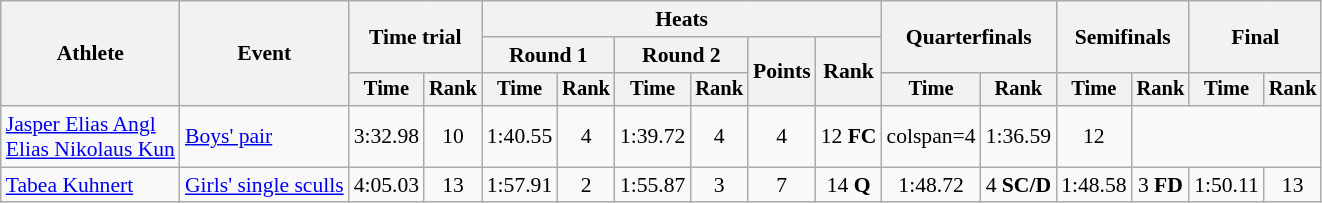<table class="wikitable" style="font-size:90%">
<tr>
<th rowspan="3">Athlete</th>
<th rowspan="3">Event</th>
<th colspan="2" rowspan="2">Time trial</th>
<th colspan="6">Heats</th>
<th colspan="2" rowspan="2">Quarterfinals</th>
<th colspan="2" rowspan="2">Semifinals</th>
<th colspan="2" rowspan="2">Final</th>
</tr>
<tr>
<th colspan="2">Round 1</th>
<th colspan="2">Round 2</th>
<th rowspan="2">Points</th>
<th rowspan="2">Rank</th>
</tr>
<tr style="font-size:95%">
<th>Time</th>
<th>Rank</th>
<th>Time</th>
<th>Rank</th>
<th>Time</th>
<th>Rank</th>
<th>Time</th>
<th>Rank</th>
<th>Time</th>
<th>Rank</th>
<th>Time</th>
<th>Rank</th>
</tr>
<tr align=center>
<td align=left><a href='#'>Jasper Elias Angl</a><br><a href='#'>Elias Nikolaus Kun</a></td>
<td align=left><a href='#'>Boys' pair</a></td>
<td>3:32.98</td>
<td>10</td>
<td>1:40.55</td>
<td>4</td>
<td>1:39.72</td>
<td>4</td>
<td>4</td>
<td>12 <strong>FC</strong></td>
<td>colspan=4 </td>
<td>1:36.59</td>
<td>12</td>
</tr>
<tr align=center>
<td align=left><a href='#'>Tabea Kuhnert</a></td>
<td align=left><a href='#'>Girls' single sculls</a></td>
<td>4:05.03</td>
<td>13</td>
<td>1:57.91</td>
<td>2</td>
<td>1:55.87</td>
<td>3</td>
<td>7</td>
<td>14 <strong>Q</strong></td>
<td>1:48.72</td>
<td>4 <strong>SC/D</strong></td>
<td>1:48.58</td>
<td>3 <strong>FD</strong></td>
<td>1:50.11</td>
<td>13</td>
</tr>
</table>
